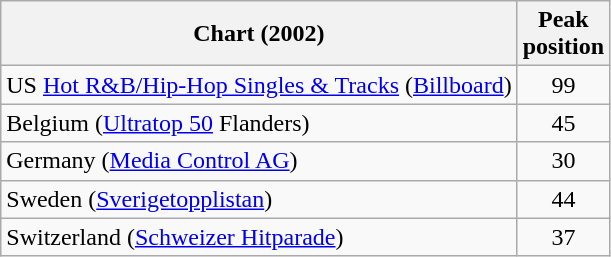<table class="wikitable">
<tr>
<th>Chart (2002)</th>
<th>Peak<br>position</th>
</tr>
<tr>
<td>US <a href='#'>Hot R&B/Hip-Hop Singles & Tracks</a> (<a href='#'>Billboard</a>)</td>
<td align=center>99</td>
</tr>
<tr>
<td>Belgium (<a href='#'>Ultratop 50</a> Flanders)</td>
<td align=center>45</td>
</tr>
<tr>
<td>Germany (<a href='#'>Media Control AG</a>)</td>
<td align=center>30</td>
</tr>
<tr>
<td>Sweden (<a href='#'>Sverigetopplistan</a>)</td>
<td align=center>44</td>
</tr>
<tr>
<td>Switzerland (<a href='#'>Schweizer Hitparade</a>)</td>
<td align=center>37</td>
</tr>
</table>
